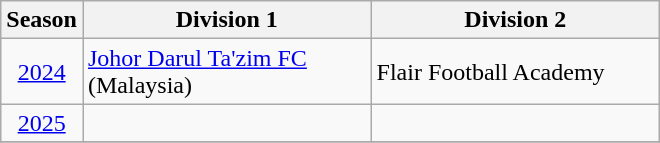<table class="wikitable" style="text-align:center">
<tr>
<th width='30'>Season</th>
<th width='185'>Division 1</th>
<th width='185'>Division 2</th>
</tr>
<tr>
<td><a href='#'> 2024</a></td>
<td align='left'><a href='#'>Johor Darul Ta'zim FC</a> (Malaysia)</td>
<td align='left'>Flair Football Academy</td>
</tr>
<tr>
<td><a href='#'> 2025</a></td>
<td align='left'></td>
<td align='left'></td>
</tr>
<tr>
</tr>
</table>
